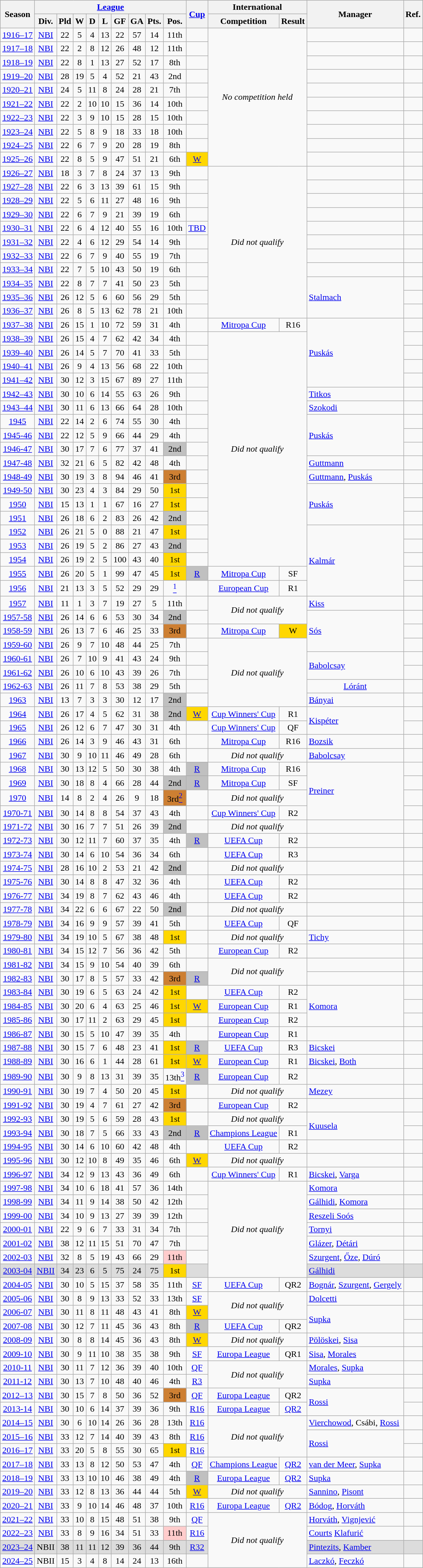<table class="wikitable sortable"  style="text-align:center">
<tr>
<th rowspan="2"><strong>Season</strong></th>
<th colspan="9"><a href='#'>League</a></th>
<th rowspan="2"><a href='#'>Cup</a></th>
<th colspan="2">International</th>
<th rowspan="2">Manager</th>
<th rowspan="2">Ref.</th>
</tr>
<tr>
<th>Div.</th>
<th>Pld</th>
<th>W</th>
<th>D</th>
<th>L</th>
<th>GF</th>
<th>GA</th>
<th>Pts.</th>
<th>Pos.</th>
<th>Competition</th>
<th>Result</th>
</tr>
<tr>
<td><a href='#'>1916–17</a></td>
<td><a href='#'>NBI</a></td>
<td>22</td>
<td>5</td>
<td>4</td>
<td>13</td>
<td>22</td>
<td>57</td>
<td>14</td>
<td>11th</td>
<td></td>
<td colspan="2" rowspan="10"><em>No competition held</em></td>
<td style="text-align:left;" !></td>
<td></td>
</tr>
<tr>
<td><a href='#'>1917–18</a></td>
<td><a href='#'>NBI</a></td>
<td>22</td>
<td>2</td>
<td>8</td>
<td>12</td>
<td>26</td>
<td>48</td>
<td>12</td>
<td>11th</td>
<td></td>
<td style="text-align:left;" !></td>
<td></td>
</tr>
<tr>
<td><a href='#'>1918–19</a></td>
<td><a href='#'>NBI</a></td>
<td>22</td>
<td>8</td>
<td>1</td>
<td>13</td>
<td>27</td>
<td>52</td>
<td>17</td>
<td>8th</td>
<td></td>
<td style="text-align:left;" !></td>
<td></td>
</tr>
<tr>
<td><a href='#'>1919–20</a></td>
<td><a href='#'>NBI</a></td>
<td>28</td>
<td>19</td>
<td>5</td>
<td>4</td>
<td>52</td>
<td>21</td>
<td>43</td>
<td>2nd</td>
<td></td>
<td style="text-align:left;" !></td>
<td></td>
</tr>
<tr>
<td><a href='#'>1920–21</a></td>
<td><a href='#'>NBI</a></td>
<td>24</td>
<td>5</td>
<td>11</td>
<td>8</td>
<td>24</td>
<td>28</td>
<td>21</td>
<td>7th</td>
<td></td>
<td style="text-align:left;" !></td>
<td></td>
</tr>
<tr>
<td><a href='#'>1921–22</a></td>
<td><a href='#'>NBI</a></td>
<td>22</td>
<td>2</td>
<td>10</td>
<td>10</td>
<td>15</td>
<td>36</td>
<td>14</td>
<td>10th</td>
<td></td>
<td style="text-align:left;" !></td>
<td></td>
</tr>
<tr>
<td><a href='#'>1922–23</a></td>
<td><a href='#'>NBI</a></td>
<td>22</td>
<td>3</td>
<td>9</td>
<td>10</td>
<td>15</td>
<td>28</td>
<td>15</td>
<td>10th</td>
<td></td>
<td style="text-align:left;" !></td>
<td></td>
</tr>
<tr>
<td><a href='#'>1923–24</a></td>
<td><a href='#'>NBI</a></td>
<td>22</td>
<td>5</td>
<td>8</td>
<td>9</td>
<td>18</td>
<td>33</td>
<td>18</td>
<td>10th</td>
<td></td>
<td style="text-align:left;" !></td>
<td></td>
</tr>
<tr>
<td><a href='#'>1924–25</a></td>
<td><a href='#'>NBI</a></td>
<td>22</td>
<td>6</td>
<td>7</td>
<td>9</td>
<td>20</td>
<td>28</td>
<td>19</td>
<td>8th</td>
<td></td>
<td style="text-align:left;" !></td>
<td></td>
</tr>
<tr>
<td><a href='#'>1925–26</a></td>
<td><a href='#'>NBI</a></td>
<td>22</td>
<td>8</td>
<td>5</td>
<td>9</td>
<td>47</td>
<td>51</td>
<td>21</td>
<td>6th</td>
<td style="background:gold;" !><a href='#'>W</a></td>
<td style="text-align:left;" !></td>
<td></td>
</tr>
<tr>
<td><a href='#'>1926–27</a></td>
<td><a href='#'>NBI</a></td>
<td>18</td>
<td>3</td>
<td>7</td>
<td>8</td>
<td>24</td>
<td>37</td>
<td>13</td>
<td>9th</td>
<td></td>
<td colspan="2" rowspan="11"><em>Did not qualify</em></td>
<td style="text-align:left;" !></td>
<td></td>
</tr>
<tr>
<td><a href='#'>1927–28</a></td>
<td><a href='#'>NBI</a></td>
<td>22</td>
<td>6</td>
<td>3</td>
<td>13</td>
<td>39</td>
<td>61</td>
<td>15</td>
<td>9th</td>
<td></td>
<td style="text-align:left;" !></td>
<td></td>
</tr>
<tr>
<td><a href='#'>1928–29</a></td>
<td><a href='#'>NBI</a></td>
<td>22</td>
<td>5</td>
<td>6</td>
<td>11</td>
<td>27</td>
<td>48</td>
<td>16</td>
<td>9th</td>
<td></td>
<td style="text-align:left;" !></td>
<td></td>
</tr>
<tr>
<td><a href='#'>1929–30</a></td>
<td><a href='#'>NBI</a></td>
<td>22</td>
<td>6</td>
<td>7</td>
<td>9</td>
<td>21</td>
<td>39</td>
<td>19</td>
<td>6th</td>
<td></td>
<td style="text-align:left;" !></td>
<td></td>
</tr>
<tr>
<td><a href='#'>1930–31</a></td>
<td><a href='#'>NBI</a></td>
<td>22</td>
<td>6</td>
<td>4</td>
<td>12</td>
<td>40</td>
<td>55</td>
<td>16</td>
<td>10th</td>
<td><a href='#'>TBD</a></td>
<td style="text-align:left;" !></td>
<td></td>
</tr>
<tr>
<td><a href='#'>1931–32</a></td>
<td><a href='#'>NBI</a></td>
<td>22</td>
<td>4</td>
<td>6</td>
<td>12</td>
<td>29</td>
<td>54</td>
<td>14</td>
<td>9th</td>
<td></td>
<td style="text-align:left;" !></td>
<td></td>
</tr>
<tr>
<td><a href='#'>1932–33</a></td>
<td><a href='#'>NBI</a></td>
<td>22</td>
<td>6</td>
<td>7</td>
<td>9</td>
<td>40</td>
<td>55</td>
<td>19</td>
<td>7th</td>
<td></td>
<td style="text-align:left;" !></td>
<td></td>
</tr>
<tr>
<td><a href='#'>1933–34</a></td>
<td><a href='#'>NBI</a></td>
<td>22</td>
<td>7</td>
<td>5</td>
<td>10</td>
<td>43</td>
<td>50</td>
<td>19</td>
<td>6th</td>
<td></td>
<td style="text-align:left;" !></td>
<td></td>
</tr>
<tr>
<td><a href='#'>1934–35</a></td>
<td><a href='#'>NBI</a></td>
<td>22</td>
<td>8</td>
<td>7</td>
<td>7</td>
<td>41</td>
<td>50</td>
<td>23</td>
<td>5th</td>
<td></td>
<td rowspan="3" style="text-align:left;" !> <a href='#'>Stalmach</a></td>
<td></td>
</tr>
<tr>
<td><a href='#'>1935–36</a></td>
<td><a href='#'>NBI</a></td>
<td>26</td>
<td>12</td>
<td>5</td>
<td>6</td>
<td>60</td>
<td>56</td>
<td>29</td>
<td>5th</td>
<td></td>
<td></td>
</tr>
<tr>
<td><a href='#'>1936–37</a></td>
<td><a href='#'>NBI</a></td>
<td>26</td>
<td>8</td>
<td>5</td>
<td>13</td>
<td>62</td>
<td>78</td>
<td>21</td>
<td>10th</td>
<td></td>
<td></td>
</tr>
<tr>
<td><a href='#'>1937–38</a></td>
<td><a href='#'>NBI</a></td>
<td>26</td>
<td>15</td>
<td>1</td>
<td>10</td>
<td>72</td>
<td>59</td>
<td>31</td>
<td>4th</td>
<td></td>
<td><a href='#'>Mitropa Cup</a></td>
<td>R16</td>
<td rowspan="5" style="text-align:left;" !> <a href='#'>Puskás</a></td>
<td></td>
</tr>
<tr>
<td><a href='#'>1938–39</a></td>
<td><a href='#'>NBI</a></td>
<td>26</td>
<td>15</td>
<td>4</td>
<td>7</td>
<td>62</td>
<td>42</td>
<td>34</td>
<td>4th</td>
<td></td>
<td colspan="2" rowspan="17"><em>Did not qualify</em></td>
<td></td>
</tr>
<tr>
<td><a href='#'>1939–40</a></td>
<td><a href='#'>NBI</a></td>
<td>26</td>
<td>14</td>
<td>5</td>
<td>7</td>
<td>70</td>
<td>41</td>
<td>33</td>
<td>5th</td>
<td></td>
<td></td>
</tr>
<tr>
<td><a href='#'>1940–41</a></td>
<td><a href='#'>NBI</a></td>
<td>26</td>
<td>9</td>
<td>4</td>
<td>13</td>
<td>56</td>
<td>68</td>
<td>22</td>
<td>10th</td>
<td></td>
<td></td>
</tr>
<tr>
<td><a href='#'>1941–42</a></td>
<td><a href='#'>NBI</a></td>
<td>30</td>
<td>12</td>
<td>3</td>
<td>15</td>
<td>67</td>
<td>89</td>
<td>27</td>
<td>11th</td>
<td></td>
<td></td>
</tr>
<tr>
<td><a href='#'>1942–43</a></td>
<td><a href='#'>NBI</a></td>
<td>30</td>
<td>10</td>
<td>6</td>
<td>14</td>
<td>55</td>
<td>63</td>
<td>26</td>
<td>9th</td>
<td></td>
<td style="text-align:left;" !> <a href='#'>Titkos</a></td>
<td></td>
</tr>
<tr>
<td><a href='#'>1943–44</a></td>
<td><a href='#'>NBI</a></td>
<td>30</td>
<td>11</td>
<td>6</td>
<td>13</td>
<td>66</td>
<td>64</td>
<td>28</td>
<td>10th</td>
<td></td>
<td style="text-align:left;" !> <a href='#'>Szokodi</a></td>
<td></td>
</tr>
<tr>
<td><a href='#'>1945</a></td>
<td><a href='#'>NBI</a></td>
<td>22</td>
<td>14</td>
<td>2</td>
<td>6</td>
<td>74</td>
<td>55</td>
<td>30</td>
<td>4th</td>
<td></td>
<td rowspan="3" style="text-align:left;" !> <a href='#'>Puskás</a></td>
<td></td>
</tr>
<tr>
<td><a href='#'>1945-46</a></td>
<td><a href='#'>NBI</a></td>
<td>22</td>
<td>12</td>
<td>5</td>
<td>9</td>
<td>66</td>
<td>44</td>
<td>29</td>
<td>4th</td>
<td></td>
<td></td>
</tr>
<tr>
<td><a href='#'>1946-47</a></td>
<td><a href='#'>NBI</a></td>
<td>30</td>
<td>17</td>
<td>7</td>
<td>6</td>
<td>77</td>
<td>37</td>
<td>41</td>
<td style="background:silver;" !>2nd</td>
<td></td>
<td></td>
</tr>
<tr>
<td><a href='#'>1947-48</a></td>
<td><a href='#'>NBI</a></td>
<td>32</td>
<td>21</td>
<td>6</td>
<td>5</td>
<td>82</td>
<td>42</td>
<td>48</td>
<td>4th</td>
<td></td>
<td style="text-align:left;" !> <a href='#'>Guttmann</a></td>
<td></td>
</tr>
<tr>
<td><a href='#'>1948-49</a></td>
<td><a href='#'>NBI</a></td>
<td>30</td>
<td>19</td>
<td>3</td>
<td>8</td>
<td>94</td>
<td>46</td>
<td>41</td>
<td style="text-align:center;" bgcolor="CD7F32" !>3rd</td>
<td></td>
<td style="text-align:left;" !> <a href='#'>Guttmann</a>,  <a href='#'>Puskás</a></td>
<td></td>
</tr>
<tr>
<td><a href='#'>1949-50</a></td>
<td><a href='#'>NBI</a></td>
<td>30</td>
<td>23</td>
<td>4</td>
<td>3</td>
<td>84</td>
<td>29</td>
<td>50</td>
<td style="background:gold;" !>1st</td>
<td></td>
<td rowspan="3" style="text-align:left;" !> <a href='#'>Puskás</a></td>
<td></td>
</tr>
<tr>
<td><a href='#'>1950</a></td>
<td><a href='#'>NBI</a></td>
<td>15</td>
<td>13</td>
<td>1</td>
<td>1</td>
<td>67</td>
<td>16</td>
<td>27</td>
<td style="background:gold;" !>1st</td>
<td></td>
<td></td>
</tr>
<tr>
<td><a href='#'>1951</a></td>
<td><a href='#'>NBI</a></td>
<td>26</td>
<td>18</td>
<td>6</td>
<td>2</td>
<td>83</td>
<td>26</td>
<td>42</td>
<td style="background:silver;" !>2nd</td>
<td></td>
<td></td>
</tr>
<tr>
<td><a href='#'>1952</a></td>
<td><a href='#'>NBI</a></td>
<td>26</td>
<td>21</td>
<td>5</td>
<td>0</td>
<td>88</td>
<td>21</td>
<td>47</td>
<td style="background:gold;" !>1st</td>
<td></td>
<td rowspan="5" style="text-align:left;" !>  <a href='#'>Kalmár</a></td>
<td></td>
</tr>
<tr>
<td><a href='#'>1953</a></td>
<td><a href='#'>NBI</a></td>
<td>26</td>
<td>19</td>
<td>5</td>
<td>2</td>
<td>86</td>
<td>27</td>
<td>43</td>
<td style="background:silver;" !>2nd</td>
<td></td>
<td></td>
</tr>
<tr>
<td><a href='#'>1954</a></td>
<td><a href='#'>NBI</a></td>
<td>26</td>
<td>19</td>
<td>2</td>
<td>5</td>
<td>100</td>
<td>43</td>
<td>40</td>
<td style="background:gold;" !>1st</td>
<td></td>
<td></td>
</tr>
<tr>
<td><a href='#'>1955</a></td>
<td><a href='#'>NBI</a></td>
<td>26</td>
<td>20</td>
<td>5</td>
<td>1</td>
<td>99</td>
<td>47</td>
<td>45</td>
<td style="background:gold;" !>1st</td>
<td style="background:silver;" !><a href='#'>R</a></td>
<td><a href='#'>Mitropa Cup</a></td>
<td>SF</td>
<td></td>
</tr>
<tr>
<td><a href='#'>1956</a></td>
<td><a href='#'>NBI</a></td>
<td>21</td>
<td>13</td>
<td>3</td>
<td>5</td>
<td>52</td>
<td>29</td>
<td>29</td>
<td><a href='#'><sup>1</sup></a></td>
<td></td>
<td><a href='#'>European Cup</a></td>
<td>R1</td>
<td></td>
</tr>
<tr>
<td><a href='#'>1957</a></td>
<td><a href='#'>NBI</a></td>
<td>11</td>
<td>1</td>
<td>3</td>
<td>7</td>
<td>19</td>
<td>27</td>
<td>5</td>
<td>11th</td>
<td></td>
<td colspan="2" rowspan="2"><em>Did not qualify</em></td>
<td style="text-align:left;" !> <a href='#'>Kiss</a></td>
<td></td>
</tr>
<tr>
<td><a href='#'>1957-58</a></td>
<td><a href='#'>NBI</a></td>
<td>26</td>
<td>14</td>
<td>6</td>
<td>6</td>
<td>53</td>
<td>30</td>
<td>34</td>
<td style="background:silver;" !>2nd</td>
<td></td>
<td rowspan="3" style="text-align:left;" !> <a href='#'>Sós</a></td>
<td></td>
</tr>
<tr>
<td><a href='#'>1958-59</a></td>
<td><a href='#'>NBI</a></td>
<td>26</td>
<td>13</td>
<td>7</td>
<td>6</td>
<td>46</td>
<td>25</td>
<td>33</td>
<td style="text-align:center;" bgcolor="CD7F32" !>3rd</td>
<td></td>
<td><a href='#'>Mitropa Cup</a></td>
<td style="background:gold;" !>W</td>
<td></td>
</tr>
<tr>
<td><a href='#'>1959-60</a></td>
<td><a href='#'>NBI</a></td>
<td>26</td>
<td>9</td>
<td>7</td>
<td>10</td>
<td>48</td>
<td>44</td>
<td>25</td>
<td>7th</td>
<td></td>
<td colspan="2" rowspan="5"><em>Did not qualify</em></td>
<td></td>
</tr>
<tr>
<td><a href='#'>1960-61</a></td>
<td><a href='#'>NBI</a></td>
<td>26</td>
<td>7</td>
<td>10</td>
<td>9</td>
<td>41</td>
<td>43</td>
<td>24</td>
<td>9th</td>
<td></td>
<td rowspan="2" style="text-align:left;" !> <a href='#'>Babolcsay</a></td>
<td></td>
</tr>
<tr>
<td><a href='#'>1961-62</a></td>
<td><a href='#'>NBI</a></td>
<td>26</td>
<td>10</td>
<td>6</td>
<td>10</td>
<td>43</td>
<td>39</td>
<td>26</td>
<td>7th</td>
<td></td>
<td></td>
</tr>
<tr>
<td><a href='#'>1962-63</a></td>
<td><a href='#'>NBI</a></td>
<td>26</td>
<td>11</td>
<td>7</td>
<td>8</td>
<td>53</td>
<td>38</td>
<td>29</td>
<td>5th</td>
<td></td>
<td> <a href='#'>Lóránt</a></td>
<td></td>
</tr>
<tr>
<td><a href='#'>1963</a></td>
<td><a href='#'>NBI</a></td>
<td>13</td>
<td>7</td>
<td>3</td>
<td>3</td>
<td>30</td>
<td>12</td>
<td>17</td>
<td style="background:silver;" !>2nd</td>
<td></td>
<td style="text-align:left;" !> <a href='#'>Bányai</a></td>
<td></td>
</tr>
<tr>
<td><a href='#'>1964</a></td>
<td><a href='#'>NBI</a></td>
<td>26</td>
<td>17</td>
<td>4</td>
<td>5</td>
<td>62</td>
<td>31</td>
<td>38</td>
<td style="background:silver;" !>2nd</td>
<td style="background:gold;" !><a href='#'>W</a></td>
<td><a href='#'>Cup Winners' Cup</a></td>
<td>R1</td>
<td rowspan="2" style="text-align:left;" !> <a href='#'>Kispéter</a></td>
<td></td>
</tr>
<tr>
<td><a href='#'>1965</a></td>
<td><a href='#'>NBI</a></td>
<td>26</td>
<td>12</td>
<td>6</td>
<td>7</td>
<td>47</td>
<td>30</td>
<td>31</td>
<td>4th</td>
<td></td>
<td><a href='#'>Cup Winners' Cup</a></td>
<td>QF</td>
<td></td>
</tr>
<tr>
<td><a href='#'>1966</a></td>
<td><a href='#'>NBI</a></td>
<td>26</td>
<td>14</td>
<td>3</td>
<td>9</td>
<td>46</td>
<td>43</td>
<td>31</td>
<td>6th</td>
<td></td>
<td><a href='#'>Mitropa Cup</a></td>
<td>R16</td>
<td style="text-align:left;" !> <a href='#'>Bozsik</a></td>
<td></td>
</tr>
<tr>
<td><a href='#'>1967</a></td>
<td><a href='#'>NBI</a></td>
<td>30</td>
<td>9</td>
<td>10</td>
<td>11</td>
<td>46</td>
<td>49</td>
<td>28</td>
<td>6th</td>
<td></td>
<td colspan="2"><em>Did not qualify</em></td>
<td style="text-align:left;" !> <a href='#'>Babolcsay</a></td>
<td></td>
</tr>
<tr>
<td><a href='#'>1968</a></td>
<td><a href='#'>NBI</a></td>
<td>30</td>
<td>13</td>
<td>12</td>
<td>5</td>
<td>50</td>
<td>30</td>
<td>38</td>
<td>4th</td>
<td style="background:silver;" !><a href='#'>R</a></td>
<td><a href='#'>Mitropa Cup</a></td>
<td>R16</td>
<td rowspan="4" style="text-align:left;" !> <a href='#'>Preiner</a></td>
<td></td>
</tr>
<tr>
<td><a href='#'>1969</a></td>
<td><a href='#'>NBI</a></td>
<td>30</td>
<td>18</td>
<td>8</td>
<td>4</td>
<td>66</td>
<td>28</td>
<td>44</td>
<td style="background:silver;" !>2nd</td>
<td style="background:silver;" !><a href='#'>R</a></td>
<td><a href='#'>Mitropa Cup</a></td>
<td>SF</td>
<td></td>
</tr>
<tr>
<td><a href='#'>1970</a></td>
<td><a href='#'>NBI</a></td>
<td>14</td>
<td>8</td>
<td>2</td>
<td>4</td>
<td>26</td>
<td>9</td>
<td>18</td>
<td style="text-align:center;" bgcolor="CD7F32" !>3rd<a href='#'><sup>2</sup></a></td>
<td></td>
<td colspan="2"><em>Did not qualify</em></td>
<td></td>
</tr>
<tr>
<td><a href='#'>1970-71</a></td>
<td><a href='#'>NBI</a></td>
<td>30</td>
<td>14</td>
<td>8</td>
<td>8</td>
<td>54</td>
<td>37</td>
<td>43</td>
<td>4th</td>
<td></td>
<td><a href='#'>Cup Winners' Cup</a></td>
<td>R2</td>
<td></td>
</tr>
<tr>
<td><a href='#'>1971-72</a></td>
<td><a href='#'>NBI</a></td>
<td>30</td>
<td>16</td>
<td>7</td>
<td>7</td>
<td>51</td>
<td>26</td>
<td>39</td>
<td style="background:silver;" !>2nd</td>
<td></td>
<td colspan="2"><em>Did not qualify</em></td>
<td style="text-align:left;" !></td>
<td></td>
</tr>
<tr>
<td><a href='#'>1972-73</a></td>
<td><a href='#'>NBI</a></td>
<td>30</td>
<td>12</td>
<td>11</td>
<td>7</td>
<td>60</td>
<td>37</td>
<td>35</td>
<td>4th</td>
<td style="background:silver;" !><a href='#'>R</a></td>
<td><a href='#'>UEFA Cup</a></td>
<td>R2</td>
<td style="text-align:left;" !></td>
<td></td>
</tr>
<tr>
<td><a href='#'>1973-74</a></td>
<td><a href='#'>NBI</a></td>
<td>30</td>
<td>14</td>
<td>6</td>
<td>10</td>
<td>54</td>
<td>36</td>
<td>34</td>
<td>6th</td>
<td></td>
<td><a href='#'>UEFA Cup</a></td>
<td>R3</td>
<td style="text-align:left;" !></td>
<td></td>
</tr>
<tr>
<td><a href='#'>1974-75</a></td>
<td><a href='#'>NBI</a></td>
<td>28</td>
<td>16</td>
<td>10</td>
<td>2</td>
<td>53</td>
<td>21</td>
<td>42</td>
<td style="background:silver;" !>2nd</td>
<td></td>
<td colspan="2"><em>Did not qualify</em></td>
<td style="text-align:left;" !></td>
<td></td>
</tr>
<tr>
<td><a href='#'>1975-76</a></td>
<td><a href='#'>NBI</a></td>
<td>30</td>
<td>14</td>
<td>8</td>
<td>8</td>
<td>47</td>
<td>32</td>
<td>36</td>
<td>4th</td>
<td></td>
<td><a href='#'>UEFA Cup</a></td>
<td>R2</td>
<td style="text-align:left;" !></td>
<td></td>
</tr>
<tr>
<td><a href='#'>1976-77</a></td>
<td><a href='#'>NBI</a></td>
<td>34</td>
<td>19</td>
<td>8</td>
<td>7</td>
<td>62</td>
<td>43</td>
<td>46</td>
<td>4th</td>
<td></td>
<td><a href='#'>UEFA Cup</a></td>
<td>R2</td>
<td style="text-align:left;" !></td>
<td></td>
</tr>
<tr>
<td><a href='#'>1977-78</a></td>
<td><a href='#'>NBI</a></td>
<td>34</td>
<td>22</td>
<td>6</td>
<td>6</td>
<td>67</td>
<td>22</td>
<td>50</td>
<td style="background:silver;" !>2nd</td>
<td></td>
<td colspan="2"><em>Did not qualify</em></td>
<td style="text-align:left;" !></td>
<td></td>
</tr>
<tr>
<td><a href='#'>1978-79</a></td>
<td><a href='#'>NBI</a></td>
<td>34</td>
<td>16</td>
<td>9</td>
<td>9</td>
<td>57</td>
<td>39</td>
<td>41</td>
<td>5th</td>
<td></td>
<td><a href='#'>UEFA Cup</a></td>
<td>QF</td>
<td style="text-align:left;" !></td>
<td></td>
</tr>
<tr>
<td><a href='#'>1979-80</a></td>
<td><a href='#'>NBI</a></td>
<td>34</td>
<td>19</td>
<td>10</td>
<td>5</td>
<td>67</td>
<td>38</td>
<td>48</td>
<td style="background:gold;" !>1st</td>
<td></td>
<td colspan="2"><em>Did not qualify</em></td>
<td style="text-align:left;" !> <a href='#'>Tichy</a></td>
<td></td>
</tr>
<tr>
<td><a href='#'>1980-81</a></td>
<td><a href='#'>NBI</a></td>
<td>34</td>
<td>15</td>
<td>12</td>
<td>7</td>
<td>56</td>
<td>36</td>
<td>42</td>
<td>5th</td>
<td></td>
<td><a href='#'>European Cup</a></td>
<td>R2</td>
<td style="text-align:left;" !></td>
<td></td>
</tr>
<tr>
<td><a href='#'>1981-82</a></td>
<td><a href='#'>NBI</a></td>
<td>34</td>
<td>15</td>
<td>9</td>
<td>10</td>
<td>54</td>
<td>40</td>
<td>39</td>
<td>6th</td>
<td></td>
<td colspan="2" rowspan="2"><em>Did not qualify</em></td>
<td style="text-align:left;" !></td>
<td></td>
</tr>
<tr>
<td><a href='#'>1982-83</a></td>
<td><a href='#'>NBI</a></td>
<td>30</td>
<td>17</td>
<td>8</td>
<td>5</td>
<td>57</td>
<td>33</td>
<td>42</td>
<td style="text-align:center;" bgcolor="CD7F32" !>3rd</td>
<td style="background:silver;" !><a href='#'>R</a></td>
<td style="text-align:left;" !></td>
<td></td>
</tr>
<tr>
<td><a href='#'>1983-84</a></td>
<td><a href='#'>NBI</a></td>
<td>30</td>
<td>19</td>
<td>6</td>
<td>5</td>
<td>63</td>
<td>24</td>
<td>42</td>
<td style="background:gold;" !>1st</td>
<td></td>
<td><a href='#'>UEFA Cup</a></td>
<td>R2</td>
<td rowspan="3" style="text-align:left;" !> <a href='#'>Komora</a></td>
<td></td>
</tr>
<tr>
<td><a href='#'>1984-85</a></td>
<td><a href='#'>NBI</a></td>
<td>30</td>
<td>20</td>
<td>6</td>
<td>4</td>
<td>63</td>
<td>25</td>
<td>46</td>
<td style="background:gold;" !>1st</td>
<td style="background:gold;" !><a href='#'>W</a></td>
<td><a href='#'>European Cup</a></td>
<td>R1</td>
<td></td>
</tr>
<tr>
<td><a href='#'>1985-86</a></td>
<td><a href='#'>NBI</a></td>
<td>30</td>
<td>17</td>
<td>11</td>
<td>2</td>
<td>63</td>
<td>29</td>
<td>45</td>
<td style="background:gold;" !>1st</td>
<td></td>
<td><a href='#'>European Cup</a></td>
<td>R2</td>
<td></td>
</tr>
<tr>
<td><a href='#'>1986-87</a></td>
<td><a href='#'>NBI</a></td>
<td>30</td>
<td>15</td>
<td>5</td>
<td>10</td>
<td>47</td>
<td>39</td>
<td>35</td>
<td>4th</td>
<td></td>
<td><a href='#'>European Cup</a></td>
<td>R1</td>
<td style="text-align:left;" !></td>
<td></td>
</tr>
<tr>
<td><a href='#'>1987-88</a></td>
<td><a href='#'>NBI</a></td>
<td>30</td>
<td>15</td>
<td>7</td>
<td>6</td>
<td>48</td>
<td>23</td>
<td>41</td>
<td style="background:gold;" !>1st</td>
<td style="background:silver;" !><a href='#'>R</a></td>
<td><a href='#'>UEFA Cup</a></td>
<td>R3</td>
<td style="text-align:left;" !> <a href='#'>Bicskei</a></td>
<td></td>
</tr>
<tr>
<td><a href='#'>1988-89</a></td>
<td><a href='#'>NBI</a></td>
<td>30</td>
<td>16</td>
<td>6</td>
<td>1</td>
<td>44</td>
<td>28</td>
<td>61</td>
<td style="background:gold;" !>1st</td>
<td style="background:gold;" !><a href='#'>W</a></td>
<td><a href='#'>European Cup</a></td>
<td>R1</td>
<td style="text-align:left;" !> <a href='#'>Bicskei</a>,   <a href='#'>Both</a></td>
<td></td>
</tr>
<tr>
<td><a href='#'>1989-90</a></td>
<td><a href='#'>NBI</a></td>
<td>30</td>
<td>9</td>
<td>8</td>
<td>13</td>
<td>31</td>
<td>39</td>
<td>35</td>
<td>13th<a href='#'><sup>3</sup></a></td>
<td style="background:silver;" !><a href='#'>R</a></td>
<td><a href='#'>European Cup</a></td>
<td>R2</td>
<td style="text-align:left;" !></td>
<td></td>
</tr>
<tr>
<td><a href='#'>1990-91</a></td>
<td><a href='#'>NBI</a></td>
<td>30</td>
<td>19</td>
<td>7</td>
<td>4</td>
<td>50</td>
<td>20</td>
<td>45</td>
<td style="background:gold;" !>1st</td>
<td></td>
<td colspan="2"><em>Did not qualify</em></td>
<td style="text-align:left;" !> <a href='#'>Mezey</a></td>
<td></td>
</tr>
<tr>
<td><a href='#'>1991-92</a></td>
<td><a href='#'>NBI</a></td>
<td>30</td>
<td>19</td>
<td>4</td>
<td>7</td>
<td>61</td>
<td>27</td>
<td>42</td>
<td style="text-align:center;" bgcolor="CD7F32" !>3rd</td>
<td></td>
<td><a href='#'>European Cup</a></td>
<td>R2</td>
<td style="text-align:left;" !></td>
<td></td>
</tr>
<tr>
<td><a href='#'>1992-93</a></td>
<td><a href='#'>NBI</a></td>
<td>30</td>
<td>19</td>
<td>5</td>
<td>6</td>
<td>59</td>
<td>28</td>
<td>43</td>
<td style="background:gold;" !>1st</td>
<td></td>
<td colspan="2"><em>Did not qualify</em></td>
<td rowspan="2" style="text-align:left;" !> <a href='#'>Kuusela</a></td>
<td></td>
</tr>
<tr>
<td><a href='#'>1993-94</a></td>
<td><a href='#'>NBI</a></td>
<td>30</td>
<td>18</td>
<td>7</td>
<td>5</td>
<td>66</td>
<td>33</td>
<td>43</td>
<td style="background:silver;" !>2nd</td>
<td style="background:silver;" !><a href='#'>R</a></td>
<td><a href='#'>Champions League</a></td>
<td>R1</td>
<td></td>
</tr>
<tr>
<td><a href='#'>1994-95</a></td>
<td><a href='#'>NBI</a></td>
<td>30</td>
<td>14</td>
<td>6</td>
<td>10</td>
<td>60</td>
<td>42</td>
<td>48</td>
<td>4th</td>
<td></td>
<td><a href='#'>UEFA Cup</a></td>
<td>R2</td>
<td style="text-align:left;" !></td>
<td></td>
</tr>
<tr>
<td><a href='#'>1995-96</a></td>
<td><a href='#'>NBI</a></td>
<td>30</td>
<td>12</td>
<td>10</td>
<td>8</td>
<td>49</td>
<td>35</td>
<td>46</td>
<td>6th</td>
<td style="background:gold;" !><a href='#'>W</a></td>
<td colspan="2"><em>Did not qualify</em></td>
<td style="text-align:left;" !></td>
<td></td>
</tr>
<tr>
<td><a href='#'>1996-97</a></td>
<td><a href='#'>NBI</a></td>
<td>34</td>
<td>12</td>
<td>9</td>
<td>13</td>
<td>43</td>
<td>36</td>
<td>49</td>
<td>6th</td>
<td></td>
<td><a href='#'>Cup Winners' Cup</a></td>
<td>R1</td>
<td style="text-align:left;" !> <a href='#'>Bicskei</a>,  <a href='#'>Varga</a></td>
<td></td>
</tr>
<tr>
<td><a href='#'>1997-98</a></td>
<td><a href='#'>NBI</a></td>
<td>34</td>
<td>10</td>
<td>6</td>
<td>18</td>
<td>41</td>
<td>57</td>
<td>36</td>
<td>14th</td>
<td></td>
<td colspan="2" rowspan="7"><em>Did not qualify</em></td>
<td style="text-align:left;" !> <a href='#'>Komora</a></td>
<td></td>
</tr>
<tr>
<td><a href='#'>1998-99</a></td>
<td><a href='#'>NBI</a></td>
<td>34</td>
<td>11</td>
<td>9</td>
<td>14</td>
<td>38</td>
<td>50</td>
<td>42</td>
<td>12th</td>
<td></td>
<td style="text-align:left;" !> <a href='#'>Gálhidi</a>,  <a href='#'>Komora</a></td>
<td></td>
</tr>
<tr>
<td><a href='#'>1999-00</a></td>
<td><a href='#'>NBI</a></td>
<td>34</td>
<td>10</td>
<td>9</td>
<td>13</td>
<td>27</td>
<td>39</td>
<td>39</td>
<td>12th</td>
<td></td>
<td style="text-align:left;" !> <a href='#'>Reszeli Soós</a></td>
<td></td>
</tr>
<tr>
<td><a href='#'>2000-01</a></td>
<td><a href='#'>NBI</a></td>
<td>22</td>
<td>9</td>
<td>6</td>
<td>7</td>
<td>33</td>
<td>31</td>
<td>34</td>
<td>7th</td>
<td></td>
<td style="text-align:left;" !> <a href='#'>Tornyi</a></td>
<td></td>
</tr>
<tr>
<td><a href='#'>2001-02</a></td>
<td><a href='#'>NBI</a></td>
<td>38</td>
<td>12</td>
<td>11</td>
<td>15</td>
<td>51</td>
<td>70</td>
<td>47</td>
<td>7th</td>
<td></td>
<td style="text-align:left;" !> <a href='#'>Glázer</a>,  <a href='#'>Détári</a></td>
<td></td>
</tr>
<tr>
<td><a href='#'>2002-03</a></td>
<td><a href='#'>NBI</a> </td>
<td>32</td>
<td>8</td>
<td>5</td>
<td>19</td>
<td>43</td>
<td>66</td>
<td>29</td>
<td style="text-align:center;background:#FFCCCC;" !>11th</td>
<td></td>
<td style="text-align:left;" !> <a href='#'>Szurgent</a>,  <a href='#'>Őze</a>,  <a href='#'>Dúró</a></td>
<td></td>
</tr>
<tr style="background:#DCDCDC;">
<td><a href='#'>2003-04</a></td>
<td><a href='#'>NBII</a> </td>
<td>34</td>
<td>23</td>
<td>6</td>
<td>5</td>
<td>75</td>
<td>24</td>
<td>75</td>
<td style="text-align:center;background:gold;" !>1st</td>
<td></td>
<td style="text-align:left;" !> <a href='#'>Gálhidi</a></td>
<td></td>
</tr>
<tr>
<td><a href='#'>2004-05</a></td>
<td><a href='#'>NBI</a></td>
<td>30</td>
<td>10</td>
<td>5</td>
<td>15</td>
<td>37</td>
<td>58</td>
<td>35</td>
<td>11th</td>
<td><a href='#'>SF</a></td>
<td><a href='#'>UEFA Cup</a></td>
<td>QR2</td>
<td style="text-align:left;" !> <a href='#'>Bognár</a>,  <a href='#'>Szurgent</a>,  <a href='#'>Gergely</a></td>
<td></td>
</tr>
<tr>
<td><a href='#'>2005-06</a></td>
<td><a href='#'>NBI</a></td>
<td>30</td>
<td>8</td>
<td>9</td>
<td>13</td>
<td>33</td>
<td>52</td>
<td>33</td>
<td>13th</td>
<td><a href='#'>SF</a></td>
<td colspan="2" rowspan="2"><em>Did not qualify</em></td>
<td style="text-align:left;" !> <a href='#'>Dolcetti</a></td>
<td></td>
</tr>
<tr>
<td><a href='#'>2006-07</a></td>
<td><a href='#'>NBI</a></td>
<td>30</td>
<td>11</td>
<td>8</td>
<td>11</td>
<td>48</td>
<td>43</td>
<td>41</td>
<td>8th</td>
<td style="background:gold;" !><a href='#'>W</a></td>
<td rowspan="2" style="text-align:left;" !> <a href='#'>Supka</a></td>
<td></td>
</tr>
<tr>
<td><a href='#'>2007-08</a></td>
<td><a href='#'>NBI</a></td>
<td>30</td>
<td>12</td>
<td>7</td>
<td>11</td>
<td>45</td>
<td>36</td>
<td>43</td>
<td>8th</td>
<td style="background:silver;" !><a href='#'>R</a></td>
<td><a href='#'>UEFA Cup</a></td>
<td>QR2</td>
<td></td>
</tr>
<tr>
<td><a href='#'>2008-09</a></td>
<td><a href='#'>NBI</a></td>
<td>30</td>
<td>8</td>
<td>8</td>
<td>14</td>
<td>45</td>
<td>36</td>
<td>43</td>
<td>8th</td>
<td style="background:gold;" !><a href='#'>W</a></td>
<td colspan="2"><em>Did not qualify</em></td>
<td style="text-align:left;" !> <a href='#'>Pölöskei</a>,  <a href='#'>Sisa</a></td>
<td></td>
</tr>
<tr>
<td><a href='#'>2009-10</a></td>
<td><a href='#'>NBI</a></td>
<td>30</td>
<td>9</td>
<td>11</td>
<td>10</td>
<td>38</td>
<td>35</td>
<td>38</td>
<td>9th</td>
<td><a href='#'>SF</a></td>
<td><a href='#'>Europa League</a></td>
<td>QR1</td>
<td style="text-align:left;" !> <a href='#'>Sisa</a>,  <a href='#'>Morales</a></td>
<td></td>
</tr>
<tr>
<td><a href='#'>2010-11</a></td>
<td><a href='#'>NBI</a></td>
<td>30</td>
<td>11</td>
<td>7</td>
<td>12</td>
<td>36</td>
<td>39</td>
<td>40</td>
<td>10th</td>
<td><a href='#'>QF</a></td>
<td colspan="2" rowspan="2"><em>Did not qualify</em></td>
<td style="text-align:left;" !> <a href='#'>Morales</a>,  <a href='#'>Supka</a></td>
<td></td>
</tr>
<tr>
<td><a href='#'>2011-12</a></td>
<td><a href='#'>NBI</a></td>
<td>30</td>
<td>13</td>
<td>7</td>
<td>10</td>
<td>48</td>
<td>40</td>
<td>46</td>
<td>4th</td>
<td><a href='#'>R3</a></td>
<td style="text-align:left;" !> <a href='#'>Supka</a></td>
<td></td>
</tr>
<tr>
<td><a href='#'>2012–13</a></td>
<td><a href='#'>NBI</a></td>
<td>30</td>
<td>15</td>
<td>7</td>
<td>8</td>
<td>50</td>
<td>36</td>
<td>52</td>
<td style="text-align:center;" bgcolor="CD7F32" !>3rd</td>
<td><a href='#'>QF</a></td>
<td><a href='#'>Europa League</a></td>
<td>QR2</td>
<td rowspan="2" style="text-align:left;" !> <a href='#'>Rossi</a></td>
<td></td>
</tr>
<tr>
<td><a href='#'>2013-14</a></td>
<td><a href='#'>NBI</a></td>
<td>30</td>
<td>10</td>
<td>6</td>
<td>14</td>
<td>37</td>
<td>39</td>
<td>36</td>
<td>9th</td>
<td><a href='#'>R16</a></td>
<td><a href='#'>Europa League</a></td>
<td><a href='#'>QR2</a></td>
<td></td>
</tr>
<tr>
<td><a href='#'>2014–15</a></td>
<td><a href='#'>NBI</a></td>
<td>30</td>
<td>6</td>
<td>10</td>
<td>14</td>
<td>26</td>
<td>36</td>
<td>28</td>
<td>13th</td>
<td><a href='#'>R16</a></td>
<td colspan="2" rowspan="3"><em>Did not qualify</em></td>
<td style="text-align:left;" !> <a href='#'>Vierchowod</a>,  Csábi,  <a href='#'>Rossi</a></td>
<td></td>
</tr>
<tr>
<td><a href='#'>2015–16</a></td>
<td><a href='#'>NBI</a></td>
<td>33</td>
<td>12</td>
<td>7</td>
<td>14</td>
<td>40</td>
<td>39</td>
<td>43</td>
<td>8th</td>
<td><a href='#'>R16</a></td>
<td rowspan="2" style="text-align:left;" !> <a href='#'>Rossi</a></td>
<td></td>
</tr>
<tr>
<td><a href='#'>2016–17</a></td>
<td><a href='#'>NBI</a></td>
<td>33</td>
<td>20</td>
<td>5</td>
<td>8</td>
<td>55</td>
<td>30</td>
<td>65</td>
<td style="background:gold;" !>1st</td>
<td><a href='#'>R16</a></td>
<td></td>
</tr>
<tr>
<td><a href='#'>2017–18</a></td>
<td><a href='#'>NBI</a></td>
<td>33</td>
<td>13</td>
<td>8</td>
<td>12</td>
<td>50</td>
<td>53</td>
<td>47</td>
<td>4th</td>
<td><a href='#'>QF</a></td>
<td><a href='#'>Champions League</a></td>
<td><a href='#'>QR2</a></td>
<td style="text-align:left;" !> <a href='#'>van der Meer</a>,  <a href='#'>Supka</a></td>
<td></td>
</tr>
<tr>
<td><a href='#'>2018–19</a></td>
<td><a href='#'>NBI</a></td>
<td>33</td>
<td>13</td>
<td>10</td>
<td>10</td>
<td>46</td>
<td>38</td>
<td>49</td>
<td>4th</td>
<td style="background:silver;" !><a href='#'>R</a></td>
<td><a href='#'>Europa League</a></td>
<td><a href='#'>QR2</a></td>
<td style="text-align:left;" !> <a href='#'>Supka</a></td>
<td></td>
</tr>
<tr>
<td><a href='#'>2019–20</a></td>
<td><a href='#'>NBI</a></td>
<td>33</td>
<td>12</td>
<td>8</td>
<td>13</td>
<td>36</td>
<td>44</td>
<td>44</td>
<td>5th</td>
<td style="background:gold;" !><a href='#'>W</a></td>
<td colspan="2"><em>Did not qualify</em></td>
<td style="text-align:left;" !> <a href='#'>Sannino</a>,  <a href='#'>Pisont</a></td>
<td></td>
</tr>
<tr>
<td><a href='#'>2020–21</a></td>
<td><a href='#'>NBI</a></td>
<td>33</td>
<td>9</td>
<td>10</td>
<td>14</td>
<td>46</td>
<td>48</td>
<td>37</td>
<td>10th</td>
<td><a href='#'>R16</a></td>
<td><a href='#'>Europa League</a></td>
<td><a href='#'>QR2</a></td>
<td style="text-align:left;" !> <a href='#'>Bódog</a>,  <a href='#'>Horváth</a></td>
<td></td>
</tr>
<tr>
<td><a href='#'>2021–22</a></td>
<td><a href='#'>NBI</a></td>
<td>33</td>
<td>10</td>
<td>8</td>
<td>15</td>
<td>48</td>
<td>51</td>
<td>38</td>
<td>9th</td>
<td><a href='#'>QF</a></td>
<td colspan="2" rowspan="4"><em>Did not qualify</em></td>
<td style="text-align:left;" !> <a href='#'>Horváth</a>,  <a href='#'>Vignjević</a></td>
<td></td>
</tr>
<tr>
<td><a href='#'>2022–23</a></td>
<td><a href='#'>NBI</a> </td>
<td>33</td>
<td>8</td>
<td>9</td>
<td>16</td>
<td>34</td>
<td>51</td>
<td>33</td>
<td style="text-align:center;background:#FFCCCC;" !>11th</td>
<td><a href='#'>R16</a></td>
<td style="text-align:left;" !> <a href='#'>Courts</a>  <a href='#'>Klafurić</a></td>
<td></td>
</tr>
<tr style="background:#DCDCDC;">
<td><a href='#'>2023–24</a></td>
<td>NBII</td>
<td>38</td>
<td>11</td>
<td>11</td>
<td>12</td>
<td>39</td>
<td>36</td>
<td>44</td>
<td>9th</td>
<td><a href='#'>R32</a></td>
<td style="text-align:left;" !> <a href='#'>Pintezits</a>,  <a href='#'>Kamber</a></td>
<td></td>
</tr>
<tr>
<td><a href='#'>2024–25</a></td>
<td>NBII</td>
<td>15</td>
<td>3</td>
<td>4</td>
<td>8</td>
<td>14</td>
<td>24</td>
<td>13</td>
<td>16th</td>
<td></td>
<td style="text-align:left;" !> <a href='#'>Laczkó</a>,  <a href='#'>Feczkó</a></td>
<td></td>
</tr>
</table>
